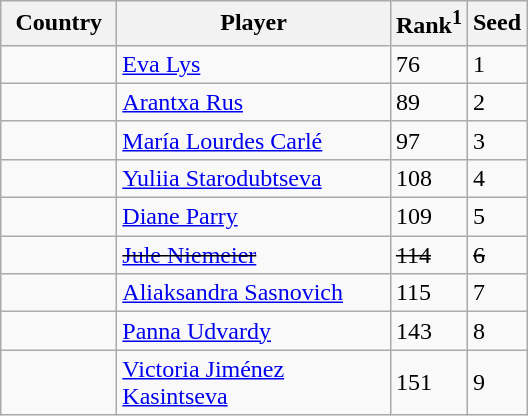<table class="sortable wikitable">
<tr>
<th width="70">Country</th>
<th width="175">Player</th>
<th>Rank<sup>1</sup></th>
<th>Seed</th>
</tr>
<tr>
<td></td>
<td><a href='#'>Eva Lys</a></td>
<td>76</td>
<td>1</td>
</tr>
<tr>
<td></td>
<td><a href='#'>Arantxa Rus</a></td>
<td>89</td>
<td>2</td>
</tr>
<tr>
<td></td>
<td><a href='#'>María Lourdes Carlé</a></td>
<td>97</td>
<td>3</td>
</tr>
<tr>
<td></td>
<td><a href='#'>Yuliia Starodubtseva</a></td>
<td>108</td>
<td>4</td>
</tr>
<tr>
<td></td>
<td><a href='#'>Diane Parry</a></td>
<td>109</td>
<td>5</td>
</tr>
<tr>
<td><s></s></td>
<td><s><a href='#'>Jule Niemeier</a></s></td>
<td><s>114</s></td>
<td><s>6</s></td>
</tr>
<tr>
<td></td>
<td><a href='#'>Aliaksandra Sasnovich</a></td>
<td>115</td>
<td>7</td>
</tr>
<tr>
<td></td>
<td><a href='#'>Panna Udvardy</a></td>
<td>143</td>
<td>8</td>
</tr>
<tr>
<td></td>
<td><a href='#'>Victoria Jiménez Kasintseva</a></td>
<td>151</td>
<td>9</td>
</tr>
</table>
